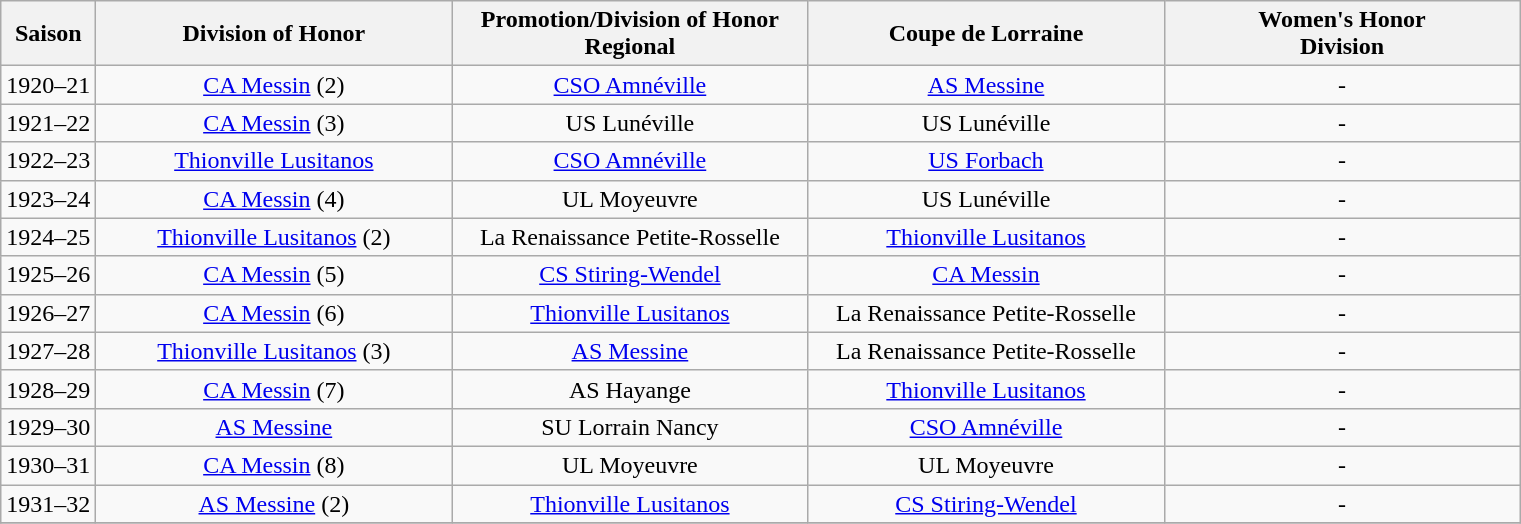<table class="wikitable">
<tr>
<th>Saison</th>
<th width=230>Division of Honor</th>
<th width=230>Promotion/Division of Honor Regional</th>
<th width=230>Coupe de Lorraine</th>
<th width=230>Women's Honor<br>Division</th>
</tr>
<tr align=center>
<td>1920–21</td>
<td><a href='#'>CA Messin</a> (2)</td>
<td><a href='#'>CSO Amnéville</a></td>
<td><a href='#'>AS Messine</a></td>
<td>-</td>
</tr>
<tr align=center>
<td>1921–22</td>
<td><a href='#'>CA Messin</a> (3)</td>
<td>US Lunéville</td>
<td>US Lunéville</td>
<td>-</td>
</tr>
<tr align=center>
<td>1922–23</td>
<td><a href='#'>Thionville Lusitanos</a></td>
<td><a href='#'>CSO Amnéville</a></td>
<td><a href='#'>US Forbach</a></td>
<td>-</td>
</tr>
<tr align=center>
<td>1923–24</td>
<td><a href='#'>CA Messin</a> (4)</td>
<td>UL Moyeuvre</td>
<td>US Lunéville</td>
<td>-</td>
</tr>
<tr align=center>
<td>1924–25</td>
<td><a href='#'>Thionville Lusitanos</a> (2)</td>
<td>La Renaissance Petite-Rosselle</td>
<td><a href='#'>Thionville Lusitanos</a></td>
<td>-</td>
</tr>
<tr align=center>
<td>1925–26</td>
<td><a href='#'>CA Messin</a> (5)</td>
<td><a href='#'>CS Stiring-Wendel</a></td>
<td><a href='#'>CA Messin</a></td>
<td>-</td>
</tr>
<tr align=center>
<td>1926–27</td>
<td><a href='#'>CA Messin</a> (6)</td>
<td><a href='#'>Thionville Lusitanos</a></td>
<td>La Renaissance Petite-Rosselle</td>
<td>-</td>
</tr>
<tr align=center>
<td>1927–28</td>
<td><a href='#'>Thionville Lusitanos</a> (3)</td>
<td><a href='#'>AS Messine</a></td>
<td>La Renaissance Petite-Rosselle</td>
<td>-</td>
</tr>
<tr align=center>
<td>1928–29</td>
<td><a href='#'>CA Messin</a> (7)</td>
<td>AS Hayange</td>
<td><a href='#'>Thionville Lusitanos</a></td>
<td>-</td>
</tr>
<tr align=center>
<td>1929–30</td>
<td><a href='#'>AS Messine</a></td>
<td>SU Lorrain Nancy</td>
<td><a href='#'>CSO Amnéville</a></td>
<td>-</td>
</tr>
<tr align=center>
<td>1930–31</td>
<td><a href='#'>CA Messin</a> (8)</td>
<td>UL Moyeuvre</td>
<td>UL Moyeuvre</td>
<td>-</td>
</tr>
<tr align=center>
<td>1931–32</td>
<td><a href='#'>AS Messine</a> (2)</td>
<td><a href='#'>Thionville Lusitanos</a></td>
<td><a href='#'>CS Stiring-Wendel</a></td>
<td>-</td>
</tr>
<tr align=center>
</tr>
</table>
